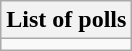<table class="wikitable collapsible collapsed">
<tr>
<th>List of polls</th>
</tr>
<tr>
<td></td>
</tr>
</table>
